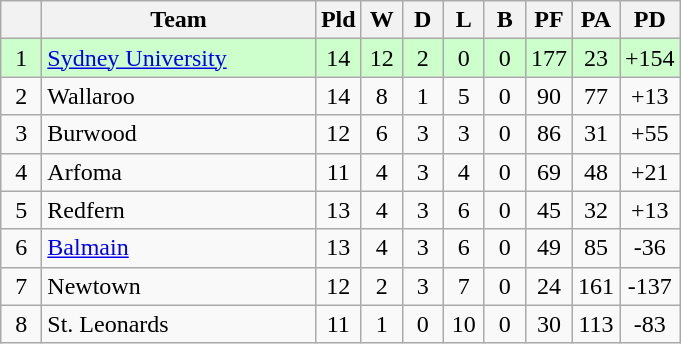<table class="wikitable" style="text-align:center;">
<tr>
<th width="20" abbr="Position"></th>
<th width="175">Team</th>
<th width="20" abbr="Played">Pld</th>
<th width="20" abbr="Won">W</th>
<th width="20" abbr="Drawn">D</th>
<th width="20" abbr="Lost">L</th>
<th width="20" abbr="Bye">B</th>
<th width="20" abbr="Points for">PF</th>
<th width="20" abbr="Points against">PA</th>
<th width="20" abbr="Points difference">PD</th>
</tr>
<tr style="background: #ccffcc;">
<td>1</td>
<td style="text-align:left;"> <a href='#'>Sydney University</a></td>
<td>14</td>
<td>12</td>
<td>2</td>
<td>0</td>
<td>0</td>
<td>177</td>
<td>23</td>
<td>+154</td>
</tr>
<tr>
<td>2</td>
<td style="text-align:left;"> Wallaroo</td>
<td>14</td>
<td>8</td>
<td>1</td>
<td>5</td>
<td>0</td>
<td>90</td>
<td>77</td>
<td>+13</td>
</tr>
<tr>
<td>3</td>
<td style="text-align:left;"> Burwood</td>
<td>12</td>
<td>6</td>
<td>3</td>
<td>3</td>
<td>0</td>
<td>86</td>
<td>31</td>
<td>+55</td>
</tr>
<tr>
<td>4</td>
<td style="text-align:left;"> Arfoma</td>
<td>11</td>
<td>4</td>
<td>3</td>
<td>4</td>
<td>0</td>
<td>69</td>
<td>48</td>
<td>+21</td>
</tr>
<tr>
<td>5</td>
<td style="text-align:left;"> Redfern</td>
<td>13</td>
<td>4</td>
<td>3</td>
<td>6</td>
<td>0</td>
<td>45</td>
<td>32</td>
<td>+13</td>
</tr>
<tr>
<td>6</td>
<td style="text-align:left;"> <a href='#'>Balmain</a></td>
<td>13</td>
<td>4</td>
<td>3</td>
<td>6</td>
<td>0</td>
<td>49</td>
<td>85</td>
<td>-36</td>
</tr>
<tr>
<td>7</td>
<td style="text-align:left;"> Newtown</td>
<td>12</td>
<td>2</td>
<td>3</td>
<td>7</td>
<td>0</td>
<td>24</td>
<td>161</td>
<td>-137</td>
</tr>
<tr>
<td>8</td>
<td style="text-align:left;">St. Leonards</td>
<td>11</td>
<td>1</td>
<td>0</td>
<td>10</td>
<td>0</td>
<td>30</td>
<td>113</td>
<td>-83</td>
</tr>
</table>
